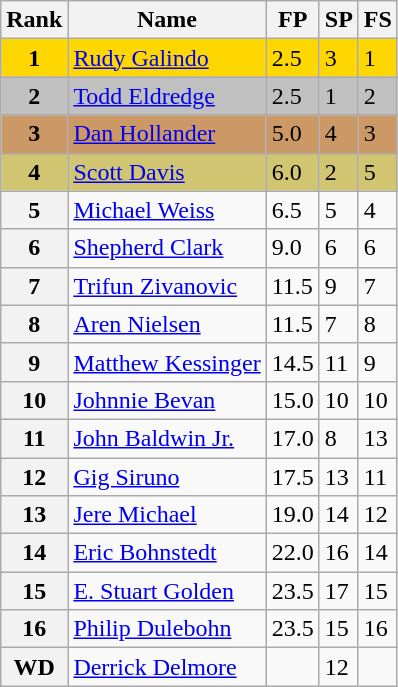<table class="wikitable sortable">
<tr>
<th>Rank</th>
<th>Name</th>
<th>FP</th>
<th>SP</th>
<th>FS</th>
</tr>
<tr bgcolor="gold">
<td align="center"><strong>1</strong></td>
<td><a href='#'>Rudy Galindo</a></td>
<td>2.5</td>
<td>3</td>
<td>1</td>
</tr>
<tr bgcolor="silver">
<td align="center"><strong>2</strong></td>
<td><a href='#'>Todd Eldredge</a></td>
<td>2.5</td>
<td>1</td>
<td>2</td>
</tr>
<tr bgcolor="cc9966">
<td align="center"><strong>3</strong></td>
<td><a href='#'>Dan Hollander</a></td>
<td>5.0</td>
<td>4</td>
<td>3</td>
</tr>
<tr bgcolor="#d1c571">
<td align="center"><strong>4</strong></td>
<td><a href='#'>Scott Davis</a></td>
<td>6.0</td>
<td>2</td>
<td>5</td>
</tr>
<tr>
<th>5</th>
<td><a href='#'>Michael Weiss</a></td>
<td>6.5</td>
<td>5</td>
<td>4</td>
</tr>
<tr>
<th>6</th>
<td><a href='#'>Shepherd Clark</a></td>
<td>9.0</td>
<td>6</td>
<td>6</td>
</tr>
<tr>
<th>7</th>
<td><a href='#'>Trifun Zivanovic</a></td>
<td>11.5</td>
<td>9</td>
<td>7</td>
</tr>
<tr>
<th>8</th>
<td><a href='#'>Aren Nielsen</a></td>
<td>11.5</td>
<td>7</td>
<td>8</td>
</tr>
<tr>
<th>9</th>
<td><a href='#'>Matthew Kessinger</a></td>
<td>14.5</td>
<td>11</td>
<td>9</td>
</tr>
<tr>
<th>10</th>
<td><a href='#'>Johnnie Bevan</a></td>
<td>15.0</td>
<td>10</td>
<td>10</td>
</tr>
<tr>
<th>11</th>
<td><a href='#'>John Baldwin Jr.</a></td>
<td>17.0</td>
<td>8</td>
<td>13</td>
</tr>
<tr>
<th>12</th>
<td><a href='#'>Gig Siruno</a></td>
<td>17.5</td>
<td>13</td>
<td>11</td>
</tr>
<tr>
<th>13</th>
<td><a href='#'>Jere Michael</a></td>
<td>19.0</td>
<td>14</td>
<td>12</td>
</tr>
<tr>
<th>14</th>
<td><a href='#'>Eric Bohnstedt</a></td>
<td>22.0</td>
<td>16</td>
<td>14</td>
</tr>
<tr>
<th>15</th>
<td><a href='#'>E. Stuart Golden</a></td>
<td>23.5</td>
<td>17</td>
<td>15</td>
</tr>
<tr>
<th>16</th>
<td><a href='#'>Philip Dulebohn</a></td>
<td>23.5</td>
<td>15</td>
<td>16</td>
</tr>
<tr>
<th>WD</th>
<td><a href='#'>Derrick Delmore</a></td>
<td></td>
<td>12</td>
<td></td>
</tr>
</table>
